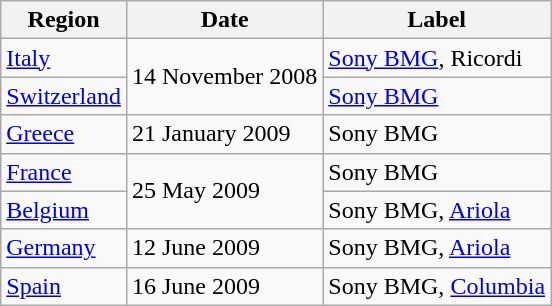<table class=wikitable>
<tr>
<th>Region</th>
<th>Date</th>
<th>Label</th>
</tr>
<tr>
<td><a href='#'>Italy</a></td>
<td rowspan="2">14 November 2008</td>
<td><a href='#'>Sony BMG</a>, Ricordi</td>
</tr>
<tr>
<td><a href='#'>Switzerland</a></td>
<td><a href='#'>Sony BMG</a></td>
</tr>
<tr>
<td><a href='#'>Greece</a></td>
<td>21 January 2009</td>
<td>Sony BMG</td>
</tr>
<tr>
<td><a href='#'>France</a></td>
<td rowspan="2">25 May 2009</td>
<td>Sony BMG</td>
</tr>
<tr>
<td><a href='#'>Belgium</a></td>
<td>Sony BMG, <a href='#'>Ariola</a></td>
</tr>
<tr>
<td><a href='#'>Germany</a></td>
<td>12 June 2009</td>
<td>Sony BMG, <a href='#'>Ariola</a></td>
</tr>
<tr>
<td><a href='#'>Spain</a></td>
<td>16 June 2009</td>
<td>Sony BMG, <a href='#'>Columbia</a></td>
</tr>
</table>
